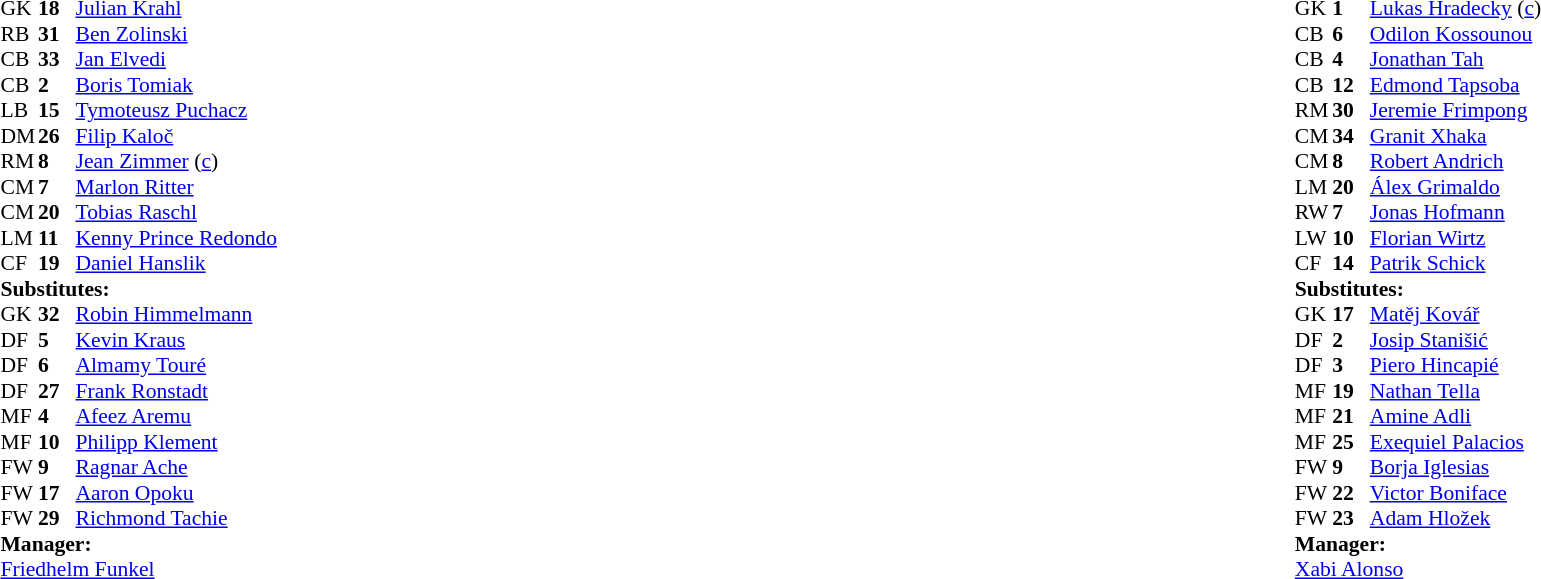<table width="100%">
<tr>
<td valign="top" width="40%"><br><table style="font-size:90%" cellspacing="0" cellpadding="0">
<tr>
<th width=25></th>
<th width=25></th>
</tr>
<tr>
<td>GK</td>
<td><strong>18</strong></td>
<td> <a href='#'>Julian Krahl</a></td>
</tr>
<tr>
<td>RB</td>
<td><strong>31</strong></td>
<td> <a href='#'>Ben Zolinski</a></td>
<td></td>
<td></td>
</tr>
<tr>
<td>CB</td>
<td><strong>33</strong></td>
<td> <a href='#'>Jan Elvedi</a></td>
<td></td>
</tr>
<tr>
<td>CB</td>
<td><strong>2</strong></td>
<td> <a href='#'>Boris Tomiak</a></td>
</tr>
<tr>
<td>LB</td>
<td><strong>15</strong></td>
<td> <a href='#'>Tymoteusz Puchacz</a></td>
</tr>
<tr>
<td>DM</td>
<td><strong>26</strong></td>
<td> <a href='#'>Filip Kaloč</a></td>
</tr>
<tr>
<td>RM</td>
<td><strong>8</strong></td>
<td> <a href='#'>Jean Zimmer</a> (<a href='#'>c</a>)</td>
<td></td>
<td></td>
</tr>
<tr>
<td>CM</td>
<td><strong>7</strong></td>
<td> <a href='#'>Marlon Ritter</a></td>
</tr>
<tr>
<td>CM</td>
<td><strong>20</strong></td>
<td> <a href='#'>Tobias Raschl</a></td>
<td></td>
<td></td>
</tr>
<tr>
<td>LM</td>
<td><strong>11</strong></td>
<td> <a href='#'>Kenny Prince Redondo</a></td>
<td></td>
<td></td>
</tr>
<tr>
<td>CF</td>
<td><strong>19</strong></td>
<td> <a href='#'>Daniel Hanslik</a></td>
<td></td>
<td></td>
</tr>
<tr>
<td colspan=3><strong>Substitutes:</strong></td>
</tr>
<tr>
<td>GK</td>
<td><strong>32</strong></td>
<td> <a href='#'>Robin Himmelmann</a></td>
</tr>
<tr>
<td>DF</td>
<td><strong>5</strong></td>
<td> <a href='#'>Kevin Kraus</a></td>
</tr>
<tr>
<td>DF</td>
<td><strong>6</strong></td>
<td> <a href='#'>Almamy Touré</a></td>
<td></td>
<td></td>
</tr>
<tr>
<td>DF</td>
<td><strong>27</strong></td>
<td> <a href='#'>Frank Ronstadt</a></td>
</tr>
<tr>
<td>MF</td>
<td><strong>4</strong></td>
<td> <a href='#'>Afeez Aremu</a></td>
</tr>
<tr>
<td>MF</td>
<td><strong>10</strong></td>
<td> <a href='#'>Philipp Klement</a></td>
<td></td>
<td></td>
</tr>
<tr>
<td>FW</td>
<td><strong>9</strong></td>
<td> <a href='#'>Ragnar Ache</a></td>
<td></td>
<td></td>
</tr>
<tr>
<td>FW</td>
<td><strong>17</strong></td>
<td> <a href='#'>Aaron Opoku</a></td>
<td></td>
<td></td>
</tr>
<tr>
<td>FW</td>
<td><strong>29</strong></td>
<td> <a href='#'>Richmond Tachie</a></td>
<td></td>
<td></td>
</tr>
<tr>
<td colspan=3><strong>Manager:</strong></td>
</tr>
<tr>
<td colspan=3> <a href='#'>Friedhelm Funkel</a></td>
</tr>
</table>
</td>
<td valign="top"></td>
<td valign="top" width="50%"><br><table style="font-size:90%; margin:auto" cellspacing="0" cellpadding="0">
<tr>
<th width=25></th>
<th width=25></th>
</tr>
<tr>
<td>GK</td>
<td><strong>1</strong></td>
<td> <a href='#'>Lukas Hradecky</a> (<a href='#'>c</a>)</td>
<td></td>
</tr>
<tr>
<td>CB</td>
<td><strong>6</strong></td>
<td> <a href='#'>Odilon Kossounou</a></td>
<td></td>
</tr>
<tr>
<td>CB</td>
<td><strong>4</strong></td>
<td> <a href='#'>Jonathan Tah</a></td>
</tr>
<tr>
<td>CB</td>
<td><strong>12</strong></td>
<td> <a href='#'>Edmond Tapsoba</a></td>
</tr>
<tr>
<td>RM</td>
<td><strong>30</strong></td>
<td> <a href='#'>Jeremie Frimpong</a></td>
<td></td>
<td></td>
</tr>
<tr>
<td>CM</td>
<td><strong>34</strong></td>
<td> <a href='#'>Granit Xhaka</a></td>
</tr>
<tr>
<td>CM</td>
<td><strong>8</strong></td>
<td> <a href='#'>Robert Andrich</a></td>
</tr>
<tr>
<td>LM</td>
<td><strong>20</strong></td>
<td> <a href='#'>Álex Grimaldo</a></td>
<td></td>
<td></td>
</tr>
<tr>
<td>RW</td>
<td><strong>7</strong></td>
<td> <a href='#'>Jonas Hofmann</a></td>
<td></td>
<td></td>
</tr>
<tr>
<td>LW</td>
<td><strong>10</strong></td>
<td> <a href='#'>Florian Wirtz</a></td>
<td></td>
<td></td>
</tr>
<tr>
<td>CF</td>
<td><strong>14</strong></td>
<td> <a href='#'>Patrik Schick</a></td>
<td></td>
<td></td>
</tr>
<tr>
<td colspan=3><strong>Substitutes:</strong></td>
</tr>
<tr>
<td>GK</td>
<td><strong>17</strong></td>
<td> <a href='#'>Matěj Kovář</a></td>
</tr>
<tr>
<td>DF</td>
<td><strong>2</strong></td>
<td> <a href='#'>Josip Stanišić</a></td>
<td></td>
<td></td>
</tr>
<tr>
<td>DF</td>
<td><strong>3</strong></td>
<td> <a href='#'>Piero Hincapié</a></td>
<td></td>
<td></td>
</tr>
<tr>
<td>MF</td>
<td><strong>19</strong></td>
<td> <a href='#'>Nathan Tella</a></td>
<td></td>
<td></td>
</tr>
<tr>
<td>MF</td>
<td><strong>21</strong></td>
<td> <a href='#'>Amine Adli</a></td>
<td></td>
<td></td>
</tr>
<tr>
<td>MF</td>
<td><strong>25</strong></td>
<td> <a href='#'>Exequiel Palacios</a></td>
</tr>
<tr>
<td>FW</td>
<td><strong>9</strong></td>
<td> <a href='#'>Borja Iglesias</a></td>
</tr>
<tr>
<td>FW</td>
<td><strong>22</strong></td>
<td> <a href='#'>Victor Boniface</a></td>
</tr>
<tr>
<td>FW</td>
<td><strong>23</strong></td>
<td> <a href='#'>Adam Hložek</a></td>
<td></td>
<td></td>
</tr>
<tr>
<td colspan=3><strong>Manager:</strong></td>
</tr>
<tr>
<td colspan=3> <a href='#'>Xabi Alonso</a></td>
</tr>
</table>
</td>
</tr>
</table>
